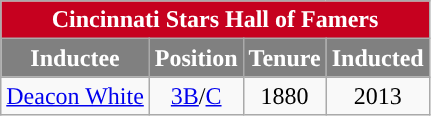<table class="wikitable" style="text-align:center">
<tr>
<th colspan=4 style="background:#c6011f;color:#FFFFFF">Cincinnati Stars Hall of Famers</th>
</tr>
<tr>
<th style="background:grey;color:#FFFFFF">Inductee</th>
<th style="background:grey;color:#FFFFFF">Position</th>
<th style="background:grey;color:#FFFFFF">Tenure</th>
<th style="background:grey;color:#FFFFFF">Inducted</th>
</tr>
<tr>
<td><a href='#'>Deacon White</a></td>
<td><a href='#'>3B</a>/<a href='#'>C</a></td>
<td>1880</td>
<td>2013</td>
</tr>
</table>
